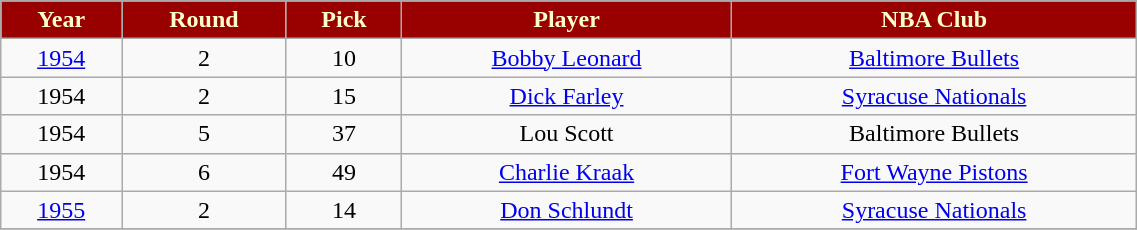<table class="wikitable" width="60%">
<tr align="center"  style="background:#990000;color:#FFFFCC;">
<td><strong>Year</strong></td>
<td><strong>Round</strong></td>
<td><strong>Pick</strong></td>
<td><strong>Player</strong></td>
<td><strong>NBA Club</strong></td>
</tr>
<tr align="center" bgcolor="">
<td><a href='#'>1954</a></td>
<td>2</td>
<td>10</td>
<td><a href='#'>Bobby Leonard</a></td>
<td><a href='#'>Baltimore Bullets</a></td>
</tr>
<tr align="center" bgcolor="">
<td>1954</td>
<td>2</td>
<td>15</td>
<td><a href='#'>Dick Farley</a></td>
<td><a href='#'>Syracuse Nationals</a></td>
</tr>
<tr align="center" bgcolor="">
<td>1954</td>
<td>5</td>
<td>37</td>
<td>Lou Scott</td>
<td>Baltimore Bullets</td>
</tr>
<tr align="center" bgcolor="">
<td>1954</td>
<td>6</td>
<td>49</td>
<td><a href='#'>Charlie Kraak</a></td>
<td><a href='#'>Fort Wayne Pistons</a></td>
</tr>
<tr align="center" bgcolor="">
<td><a href='#'>1955</a></td>
<td>2</td>
<td>14</td>
<td><a href='#'>Don Schlundt</a></td>
<td><a href='#'>Syracuse Nationals</a></td>
</tr>
<tr align="center" bgcolor="">
</tr>
</table>
